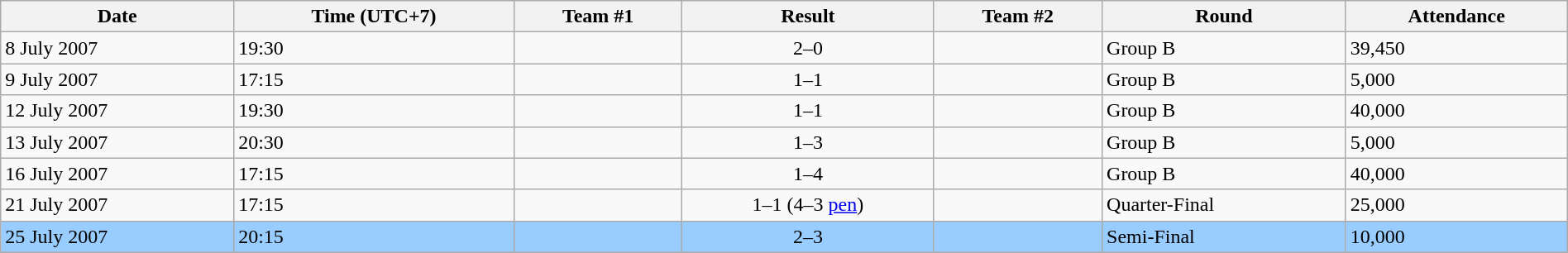<table class="wikitable" style="text-align: left;" width="100%">
<tr>
<th>Date</th>
<th>Time (UTC+7)</th>
<th>Team #1</th>
<th>Result</th>
<th>Team #2</th>
<th>Round</th>
<th>Attendance</th>
</tr>
<tr>
<td>8 July 2007</td>
<td>19:30</td>
<td></td>
<td style="text-align:center;">2–0</td>
<td></td>
<td>Group B</td>
<td>39,450</td>
</tr>
<tr>
<td>9 July 2007</td>
<td>17:15</td>
<td></td>
<td style="text-align:center;">1–1</td>
<td></td>
<td>Group B</td>
<td>5,000</td>
</tr>
<tr>
<td>12 July 2007</td>
<td>19:30</td>
<td></td>
<td style="text-align:center;">1–1</td>
<td></td>
<td>Group B</td>
<td>40,000</td>
</tr>
<tr>
<td>13 July 2007</td>
<td>20:30</td>
<td></td>
<td style="text-align:center;">1–3</td>
<td></td>
<td>Group B</td>
<td>5,000</td>
</tr>
<tr>
<td>16 July 2007</td>
<td>17:15</td>
<td></td>
<td style="text-align:center;">1–4</td>
<td></td>
<td>Group B</td>
<td>40,000</td>
</tr>
<tr>
<td>21 July 2007</td>
<td>17:15</td>
<td></td>
<td style="text-align:center;">1–1 (4–3 <a href='#'>pen</a>)</td>
<td></td>
<td>Quarter-Final</td>
<td>25,000</td>
</tr>
<tr bgcolor=#9acdff>
<td>25 July 2007</td>
<td>20:15</td>
<td></td>
<td style="text-align:center;">2–3</td>
<td></td>
<td>Semi-Final</td>
<td>10,000</td>
</tr>
</table>
